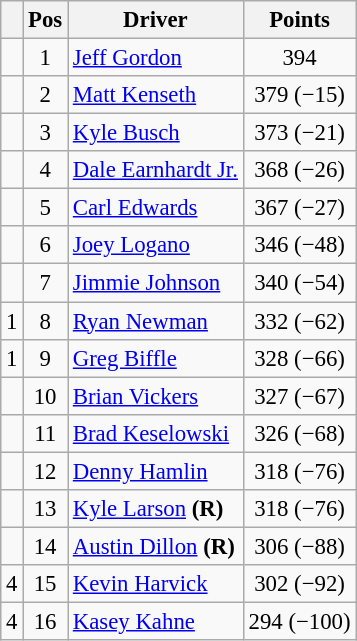<table class="wikitable" style="font-size: 95%;">
<tr>
<th></th>
<th>Pos</th>
<th>Driver</th>
<th>Points</th>
</tr>
<tr>
<td align="left"></td>
<td style="text-align:center;">1</td>
<td><a href='#'>Jeff Gordon</a></td>
<td style="text-align:center;">394</td>
</tr>
<tr>
<td align="left"></td>
<td style="text-align:center;">2</td>
<td><a href='#'>Matt Kenseth</a></td>
<td style="text-align:center;">379 (−15)</td>
</tr>
<tr>
<td align="left"></td>
<td style="text-align:center;">3</td>
<td><a href='#'>Kyle Busch</a></td>
<td style="text-align:center;">373 (−21)</td>
</tr>
<tr>
<td align="left"></td>
<td style="text-align:center;">4</td>
<td><a href='#'>Dale Earnhardt Jr.</a></td>
<td style="text-align:center;">368 (−26)</td>
</tr>
<tr>
<td align="left"></td>
<td style="text-align:center;">5</td>
<td><a href='#'>Carl Edwards</a></td>
<td style="text-align:center;">367 (−27)</td>
</tr>
<tr>
<td align="left"></td>
<td style="text-align:center;">6</td>
<td><a href='#'>Joey Logano</a></td>
<td style="text-align:center;">346 (−48)</td>
</tr>
<tr>
<td align="left"></td>
<td style="text-align:center;">7</td>
<td><a href='#'>Jimmie Johnson</a></td>
<td style="text-align:center;">340 (−54)</td>
</tr>
<tr>
<td align="left"> 1</td>
<td style="text-align:center;">8</td>
<td><a href='#'>Ryan Newman</a></td>
<td style="text-align:center;">332 (−62)</td>
</tr>
<tr>
<td align="left"> 1</td>
<td style="text-align:center;">9</td>
<td><a href='#'>Greg Biffle</a></td>
<td style="text-align:center;">328 (−66)</td>
</tr>
<tr>
<td align="left"></td>
<td style="text-align:center;">10</td>
<td><a href='#'>Brian Vickers</a></td>
<td style="text-align:center;">327 (−67)</td>
</tr>
<tr>
<td align="left"></td>
<td style="text-align:center;">11</td>
<td><a href='#'>Brad Keselowski</a></td>
<td style="text-align:center;">326 (−68)</td>
</tr>
<tr>
<td align="left"></td>
<td style="text-align:center;">12</td>
<td><a href='#'>Denny Hamlin</a></td>
<td style="text-align:center;">318 (−76)</td>
</tr>
<tr>
<td align="left"></td>
<td style="text-align:center;">13</td>
<td><a href='#'>Kyle Larson</a> <strong>(R)</strong></td>
<td style="text-align:center;">318 (−76)</td>
</tr>
<tr>
<td align="left"></td>
<td style="text-align:center;">14</td>
<td><a href='#'>Austin Dillon</a> <strong>(R)</strong></td>
<td style="text-align:center;">306 (−88)</td>
</tr>
<tr>
<td align="left"> 4</td>
<td style="text-align:center;">15</td>
<td><a href='#'>Kevin Harvick</a></td>
<td style="text-align:center;">302 (−92)</td>
</tr>
<tr>
<td align="left"> 4</td>
<td style="text-align:center;">16</td>
<td><a href='#'>Kasey Kahne</a></td>
<td style="text-align:center;">294 (−100)</td>
</tr>
</table>
